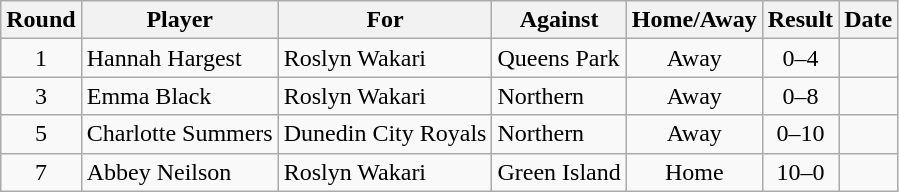<table class="wikitable">
<tr>
<th>Round</th>
<th>Player</th>
<th>For</th>
<th>Against</th>
<th>Home/Away</th>
<th style="text-align:center">Result</th>
<th>Date</th>
</tr>
<tr>
<td style="text-align:center" rowspan=1>1</td>
<td>Hannah Hargest</td>
<td>Roslyn Wakari</td>
<td>Queens Park</td>
<td style="text-align:center">Away</td>
<td style="text-align:center">0–4</td>
<td></td>
</tr>
<tr>
<td style="text-align:center" rowspan=1>3</td>
<td>Emma Black</td>
<td>Roslyn Wakari</td>
<td>Northern</td>
<td style="text-align:center">Away</td>
<td style="text-align:center">0–8</td>
<td></td>
</tr>
<tr>
<td style="text-align:center" rowspan=1>5</td>
<td>Charlotte Summers</td>
<td>Dunedin City Royals</td>
<td>Northern</td>
<td style="text-align:center">Away</td>
<td style="text-align:center">0–10</td>
<td></td>
</tr>
<tr>
<td style="text-align:center" rowspan=1>7</td>
<td>Abbey Neilson</td>
<td>Roslyn Wakari</td>
<td>Green Island</td>
<td style="text-align:center">Home</td>
<td style="text-align:center">10–0</td>
<td></td>
</tr>
</table>
